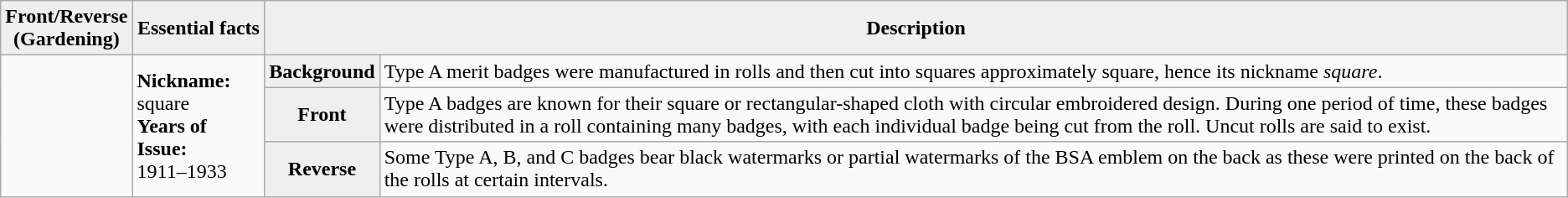<table class="wikitable">
<tr>
<th style="background:#efefef;">Front/Reverse<br>(Gardening)</th>
<th style="background:#efefef;">Essential facts</th>
<th style="background:#efefef;" colspan=2>Description</th>
</tr>
<tr>
<td rowspan=3><br></td>
<td rowspan=3><strong>Nickname:</strong> square <br> <strong>Years of Issue:</strong> <br>1911–1933</td>
<th style="background:#efefef;">Background</th>
<td>Type A merit badges were manufactured in rolls and then cut into squares approximately  square, hence its nickname <em>square</em>.</td>
</tr>
<tr>
<th style="background:#efefef;">Front</th>
<td>Type A badges are known for their square or rectangular-shaped cloth with circular embroidered design. During one period of time, these badges were distributed in a roll containing many badges, with each individual badge being cut from the roll. Uncut rolls are said to exist.</td>
</tr>
<tr>
<th style="background:#efefef;">Reverse</th>
<td>Some Type A, B, and C badges bear black watermarks or partial watermarks of the BSA emblem on the back as these were printed on the back of the rolls at certain intervals.</td>
</tr>
</table>
